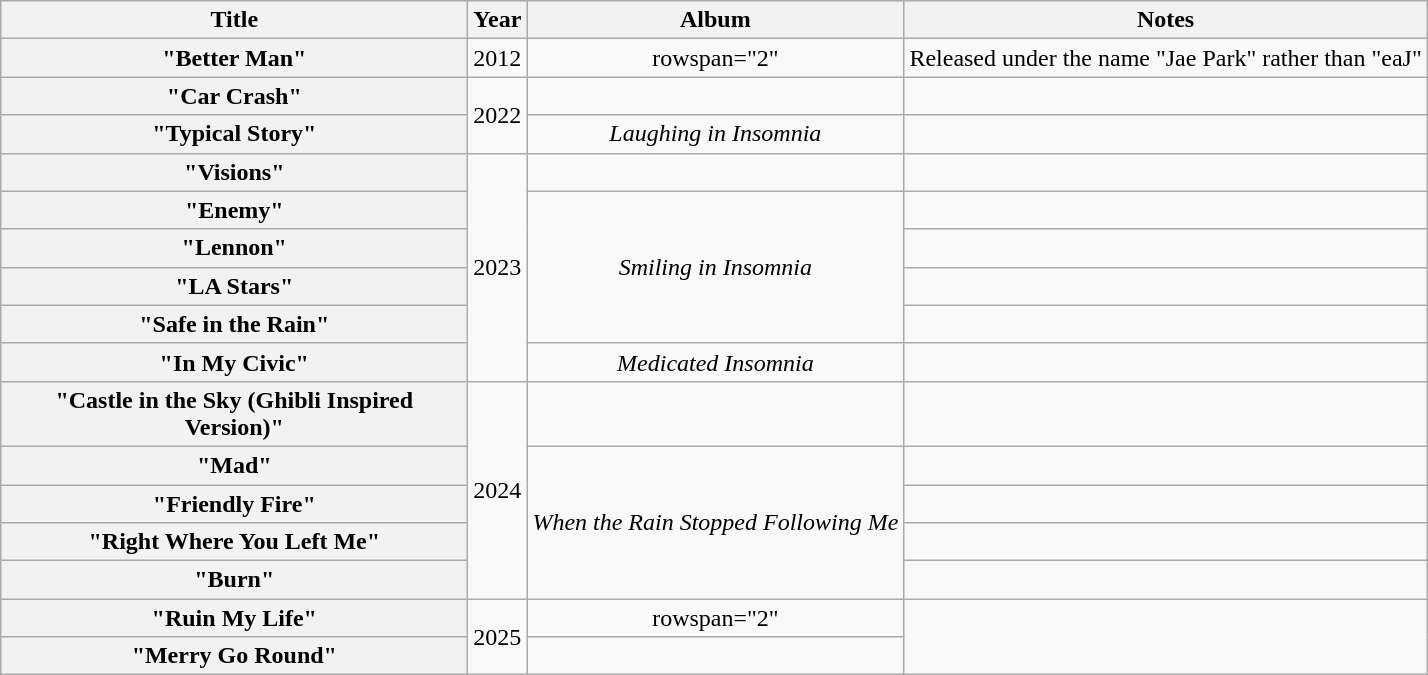<table class="wikitable plainrowheaders" style="text-align:center;">
<tr>
<th scope="col" style="width:19em;">Title</th>
<th scope="col">Year</th>
<th scope="col">Album</th>
<th scope="col">Notes</th>
</tr>
<tr>
<th scope="row">"Better Man"</th>
<td>2012</td>
<td>rowspan="2" </td>
<td>Released under the name "Jae Park" rather than "eaJ"</td>
</tr>
<tr>
<th scope="row">"Car Crash"</th>
<td rowspan="2">2022</td>
<td></td>
</tr>
<tr>
<th scope="row">"Typical Story"</th>
<td><em>Laughing in Insomnia</em></td>
<td></td>
</tr>
<tr>
<th scope="row">"Visions"<br></th>
<td rowspan="6">2023</td>
<td></td>
<td></td>
</tr>
<tr>
<th scope="row">"Enemy"</th>
<td rowspan="4"><em>Smiling in Insomnia</em></td>
<td></td>
</tr>
<tr>
<th scope="row">"Lennon"</th>
<td></td>
</tr>
<tr>
<th scope="row">"LA Stars"</th>
<td></td>
</tr>
<tr>
<th scope="row">"Safe in the Rain"</th>
<td></td>
</tr>
<tr>
<th scope="row">"In My Civic"</th>
<td><em>Medicated Insomnia</em></td>
<td></td>
</tr>
<tr>
<th scope="row">"Castle in the Sky (Ghibli Inspired Version)"<br></th>
<td rowspan="5">2024</td>
<td></td>
<td></td>
</tr>
<tr>
<th scope="row">"Mad"</th>
<td rowspan="4"><em>When the Rain Stopped Following Me</em></td>
<td></td>
</tr>
<tr>
<th scope="row">"Friendly Fire"</th>
<td></td>
</tr>
<tr>
<th scope="row">"Right Where You Left Me"<br></th>
<td></td>
</tr>
<tr>
<th scope="row">"Burn" <br></th>
<td></td>
</tr>
<tr>
<th scope="row">"Ruin My Life"</th>
<td rowspan="2">2025</td>
<td>rowspan="2" </td>
</tr>
<tr>
<th scope="row">"Merry Go Round"</th>
<td></td>
</tr>
</table>
